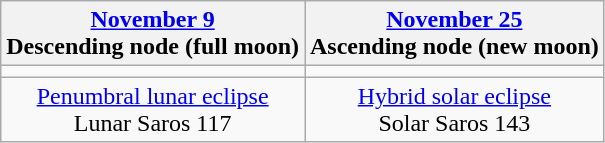<table class="wikitable">
<tr>
<th><a href='#'>November 9</a><br>Descending node (full moon)<br></th>
<th><a href='#'>November 25</a><br>Ascending node (new moon)<br></th>
</tr>
<tr>
<td></td>
<td></td>
</tr>
<tr align=center>
<td><a href='#'>Penumbral lunar eclipse</a><br>Lunar Saros 117</td>
<td><a href='#'>Hybrid solar eclipse</a><br>Solar Saros 143</td>
</tr>
</table>
